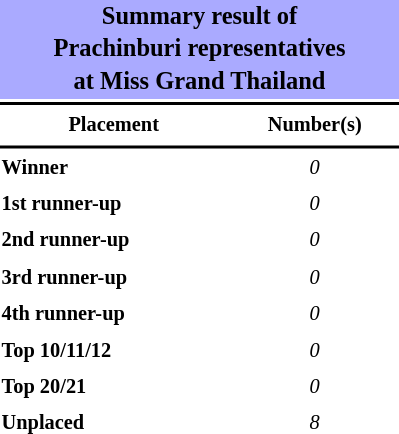<table style="width: 270px; font-size:85%; line-height:1.5em;">
<tr>
<th colspan="2" align="center" style="background:#AAF;"><big>Summary result of<br>Prachinburi representatives<br>at Miss Grand Thailand</big></th>
</tr>
<tr>
<td colspan="2" style="background:black"></td>
</tr>
<tr>
<th scope="col">Placement</th>
<th scope="col">Number(s)</th>
</tr>
<tr>
<td colspan="2" style="background:black"></td>
</tr>
<tr>
<td align="left"><strong>Winner</strong></td>
<td align="center"><em>0</em></td>
</tr>
<tr>
<td align="left"><strong>1st runner-up</strong></td>
<td align="center"><em>0</em></td>
</tr>
<tr>
<td align="left"><strong>2nd runner-up</strong></td>
<td align="center"><em>0</em></td>
</tr>
<tr>
<td align="left"><strong>3rd runner-up</strong></td>
<td align="center"><em>0</em></td>
</tr>
<tr>
<td align="left"><strong>4th runner-up</strong></td>
<td align="center"><em>0</em></td>
</tr>
<tr>
<td align="left"><strong>Top 10/11/12</strong></td>
<td align="center"><em>0</em></td>
</tr>
<tr>
<td align="left"><strong>Top 20/21</strong></td>
<td align="center"><em>0</em></td>
</tr>
<tr>
<td align="left"><strong>Unplaced</strong></td>
<td align="center"><em>8</em></td>
</tr>
</table>
